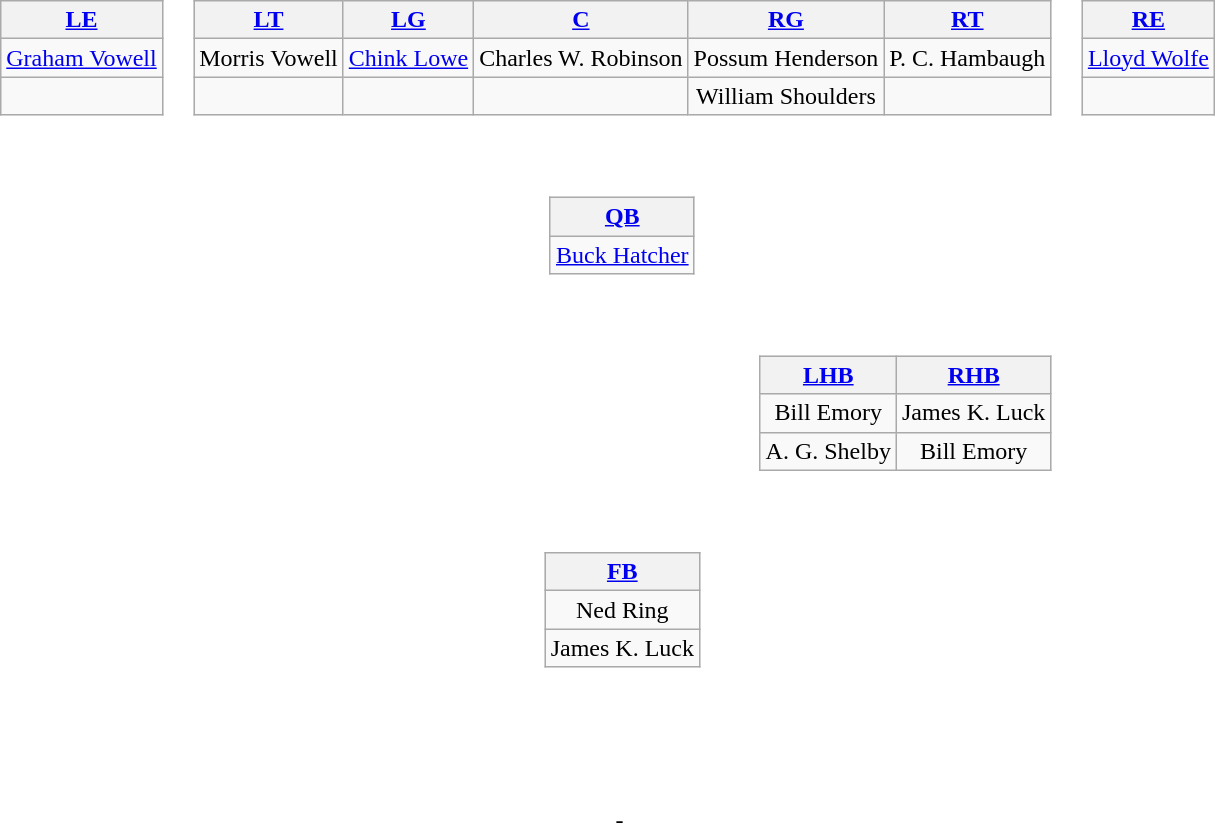<table>
<tr>
<td style="text-align:center;"><br><table style="width:100%">
<tr>
<td align="left"><br><table class="wikitable" style="text-align:center">
<tr>
<th><a href='#'>LE</a></th>
</tr>
<tr>
<td><a href='#'>Graham Vowell</a></td>
</tr>
<tr>
<td> </td>
</tr>
</table>
</td>
<td><br><table class="wikitable" style="text-align:center">
<tr>
<th><a href='#'>LT</a></th>
<th><a href='#'>LG</a></th>
<th><a href='#'>C</a></th>
<th><a href='#'>RG</a></th>
<th><a href='#'>RT</a></th>
</tr>
<tr>
<td>Morris Vowell</td>
<td><a href='#'>Chink Lowe</a></td>
<td>Charles W. Robinson</td>
<td>Possum  Henderson</td>
<td>P. C. Hambaugh</td>
</tr>
<tr>
<td></td>
<td></td>
<td></td>
<td>William Shoulders</td>
<td></td>
</tr>
</table>
</td>
<td align="right"><br><table class="wikitable" style="text-align:center">
<tr>
<th><a href='#'>RE</a></th>
</tr>
<tr>
<td><a href='#'>Lloyd Wolfe</a></td>
</tr>
<tr>
<td> </td>
</tr>
</table>
</td>
</tr>
<tr>
<td></td>
<td align="center"><br><table class="wikitable" style="text-align:center">
<tr>
<th><a href='#'>QB</a></th>
</tr>
<tr>
<td><a href='#'>Buck Hatcher</a></td>
</tr>
</table>
</td>
</tr>
<tr>
<td></td>
<td align="right"><br><table class="wikitable" style="text-align:center">
<tr>
<th><a href='#'>LHB</a></th>
<th><a href='#'>RHB</a></th>
</tr>
<tr>
<td>Bill Emory</td>
<td>James K. Luck</td>
</tr>
<tr>
<td>A. G. Shelby</td>
<td>Bill Emory</td>
</tr>
</table>
</td>
</tr>
<tr>
<td></td>
<td align="center"><br><table class="wikitable" style="text-align:center">
<tr>
<th><a href='#'>FB</a></th>
</tr>
<tr>
<td>Ned Ring</td>
</tr>
<tr>
<td>James K. Luck</td>
</tr>
</table>
</td>
</tr>
</table>
</td>
</tr>
<tr>
<td style="height:3em"></td>
</tr>
<tr>
<td style="text-align:center;"><br>-</td>
</tr>
</table>
